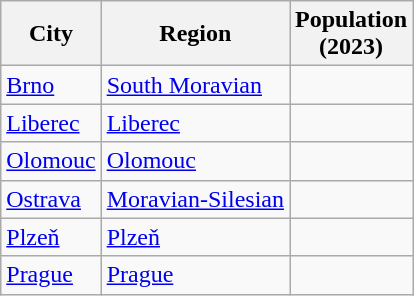<table class="wikitable sortable sticky-header col3right">
<tr>
<th>City</th>
<th>Region</th>
<th>Population<br>(2023)</th>
</tr>
<tr>
<td><a href='#'>Brno</a></td>
<td><a href='#'>South Moravian</a></td>
<td></td>
</tr>
<tr>
<td><a href='#'>Liberec</a></td>
<td><a href='#'>Liberec</a></td>
<td></td>
</tr>
<tr>
<td><a href='#'>Olomouc</a></td>
<td><a href='#'>Olomouc</a></td>
<td></td>
</tr>
<tr>
<td><a href='#'>Ostrava</a></td>
<td><a href='#'>Moravian-Silesian</a></td>
<td></td>
</tr>
<tr>
<td><a href='#'>Plzeň</a></td>
<td><a href='#'>Plzeň</a></td>
<td></td>
</tr>
<tr>
<td><a href='#'>Prague</a></td>
<td><a href='#'>Prague</a></td>
<td></td>
</tr>
</table>
